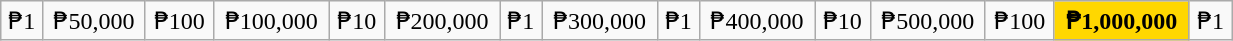<table class="wikitable" style="text-align:center;width:65%;">
<tr>
<td>₱1</td>
<td>₱50,000</td>
<td>₱100</td>
<td>₱100,000</td>
<td>₱10</td>
<td>₱200,000</td>
<td>₱1</td>
<td>₱300,000</td>
<td>₱1</td>
<td>₱400,000</td>
<td>₱10</td>
<td>₱500,000</td>
<td>₱100</td>
<td style="background:gold"><strong>₱1,000,000</strong></td>
<td>₱1</td>
</tr>
</table>
